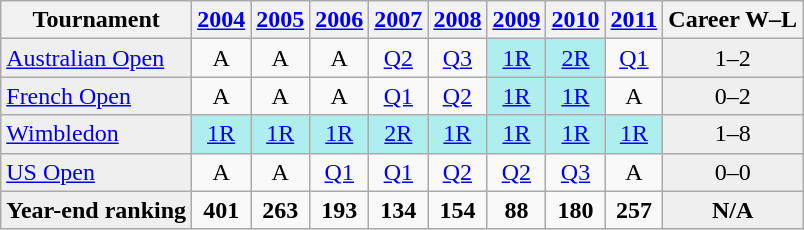<table class="wikitable">
<tr>
<th>Tournament</th>
<th><a href='#'>2004</a></th>
<th><a href='#'>2005</a></th>
<th><a href='#'>2006</a></th>
<th><a href='#'>2007</a></th>
<th><a href='#'>2008</a></th>
<th><a href='#'>2009</a></th>
<th><a href='#'>2010</a></th>
<th><a href='#'>2011</a></th>
<th>Career W–L</th>
</tr>
<tr>
<td style="background:#EFEFEF;"><a href='#'>Australian Open</a></td>
<td style="text-align:center;">A</td>
<td style="text-align:center;">A</td>
<td style="text-align:center;">A</td>
<td style="text-align:center;"><a href='#'>Q2</a></td>
<td style="text-align:center;"><a href='#'>Q3</a></td>
<td style="text-align:center; background:#afeeee;"><a href='#'>1R</a></td>
<td style="text-align:center; background:#afeeee;"><a href='#'>2R</a></td>
<td style="text-align:center;"><a href='#'>Q1</a></td>
<td style="text-align:center; background:#efefef;">1–2</td>
</tr>
<tr>
<td style="background:#EFEFEF;"><a href='#'>French Open</a></td>
<td style="text-align:center;">A</td>
<td style="text-align:center;">A</td>
<td style="text-align:center;">A</td>
<td style="text-align:center;"><a href='#'>Q1</a></td>
<td style="text-align:center;"><a href='#'>Q2</a></td>
<td style="text-align:center; background:#afeeee;"><a href='#'>1R</a></td>
<td style="text-align:center; background:#afeeee;"><a href='#'>1R</a></td>
<td style="text-align:center;">A</td>
<td style="text-align:center; background:#efefef;">0–2</td>
</tr>
<tr>
<td style="background:#EFEFEF;"><a href='#'>Wimbledon</a></td>
<td style="text-align:center; background:#afeeee;"><a href='#'>1R</a></td>
<td style="text-align:center; background:#afeeee;"><a href='#'>1R</a></td>
<td style="text-align:center; background:#afeeee;"><a href='#'>1R</a></td>
<td style="text-align:center; background:#afeeee;"><a href='#'>2R</a></td>
<td style="text-align:center; background:#afeeee;"><a href='#'>1R</a></td>
<td style="text-align:center; background:#afeeee;"><a href='#'>1R</a></td>
<td style="text-align:center; background:#afeeee;"><a href='#'>1R</a></td>
<td style="text-align:center; background:#afeeee;"><a href='#'>1R</a></td>
<td style="text-align:center; background:#efefef;">1–8</td>
</tr>
<tr>
<td style="background:#EFEFEF;"><a href='#'>US Open</a></td>
<td style="text-align:center;">A</td>
<td style="text-align:center;">A</td>
<td style="text-align:center;"><a href='#'>Q1</a></td>
<td style="text-align:center;"><a href='#'>Q1</a></td>
<td style="text-align:center;"><a href='#'>Q2</a></td>
<td style="text-align:center;"><a href='#'>Q2</a></td>
<td style="text-align:center;"><a href='#'>Q3</a></td>
<td style="text-align:center;">A</td>
<td style="text-align:center; background:#efefef;">0–0</td>
</tr>
<tr>
<td style="background:#EFEFEF;"><strong>Year-end ranking</strong></td>
<td style="text-align:center;"><strong>401</strong></td>
<td style="text-align:center;"><strong>263</strong></td>
<td style="text-align:center;"><strong>193</strong></td>
<td style="text-align:center;"><strong>134</strong></td>
<td style="text-align:center;"><strong>154</strong></td>
<td style="text-align:center;"><strong>88</strong></td>
<td style="text-align:center;"><strong>180</strong></td>
<td style="text-align:center;"><strong>257</strong></td>
<td style="text-align:center; background:#efefef;"><strong>N/A</strong></td>
</tr>
</table>
